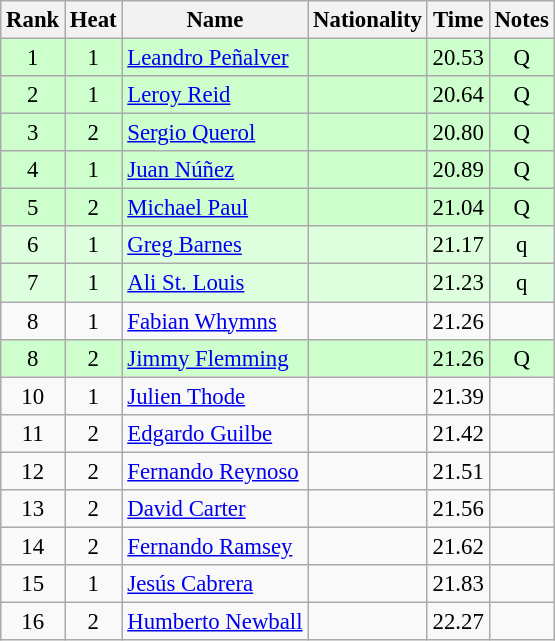<table class="wikitable sortable" style="text-align:center; font-size:95%">
<tr>
<th>Rank</th>
<th>Heat</th>
<th>Name</th>
<th>Nationality</th>
<th>Time</th>
<th>Notes</th>
</tr>
<tr bgcolor=ccffcc>
<td>1</td>
<td>1</td>
<td align=left><a href='#'>Leandro Peñalver</a></td>
<td align=left></td>
<td>20.53</td>
<td>Q</td>
</tr>
<tr bgcolor=ccffcc>
<td>2</td>
<td>1</td>
<td align=left><a href='#'>Leroy Reid</a></td>
<td align=left></td>
<td>20.64</td>
<td>Q</td>
</tr>
<tr bgcolor=ccffcc>
<td>3</td>
<td>2</td>
<td align=left><a href='#'>Sergio Querol</a></td>
<td align=left></td>
<td>20.80</td>
<td>Q</td>
</tr>
<tr bgcolor=ccffcc>
<td>4</td>
<td>1</td>
<td align=left><a href='#'>Juan Núñez</a></td>
<td align=left></td>
<td>20.89</td>
<td>Q</td>
</tr>
<tr bgcolor=ccffcc>
<td>5</td>
<td>2</td>
<td align=left><a href='#'>Michael Paul</a></td>
<td align=left></td>
<td>21.04</td>
<td>Q</td>
</tr>
<tr bgcolor=ddffdd>
<td>6</td>
<td>1</td>
<td align=left><a href='#'>Greg Barnes</a></td>
<td align=left></td>
<td>21.17</td>
<td>q</td>
</tr>
<tr bgcolor=ddffdd>
<td>7</td>
<td>1</td>
<td align=left><a href='#'>Ali St. Louis</a></td>
<td align=left></td>
<td>21.23</td>
<td>q</td>
</tr>
<tr>
<td>8</td>
<td>1</td>
<td align=left><a href='#'>Fabian Whymns</a></td>
<td align=left></td>
<td>21.26</td>
<td></td>
</tr>
<tr bgcolor=ccffcc>
<td>8</td>
<td>2</td>
<td align=left><a href='#'>Jimmy Flemming</a></td>
<td align=left></td>
<td>21.26</td>
<td>Q</td>
</tr>
<tr>
<td>10</td>
<td>1</td>
<td align=left><a href='#'>Julien Thode</a></td>
<td align=left></td>
<td>21.39</td>
<td></td>
</tr>
<tr>
<td>11</td>
<td>2</td>
<td align=left><a href='#'>Edgardo Guilbe</a></td>
<td align=left></td>
<td>21.42</td>
<td></td>
</tr>
<tr>
<td>12</td>
<td>2</td>
<td align=left><a href='#'>Fernando Reynoso</a></td>
<td align=left></td>
<td>21.51</td>
<td></td>
</tr>
<tr>
<td>13</td>
<td>2</td>
<td align=left><a href='#'>David Carter</a></td>
<td align=left></td>
<td>21.56</td>
<td></td>
</tr>
<tr>
<td>14</td>
<td>2</td>
<td align=left><a href='#'>Fernando Ramsey</a></td>
<td align=left></td>
<td>21.62</td>
<td></td>
</tr>
<tr>
<td>15</td>
<td>1</td>
<td align=left><a href='#'>Jesús Cabrera</a></td>
<td align=left></td>
<td>21.83</td>
<td></td>
</tr>
<tr>
<td>16</td>
<td>2</td>
<td align=left><a href='#'>Humberto Newball</a></td>
<td align=left></td>
<td>22.27</td>
<td></td>
</tr>
</table>
